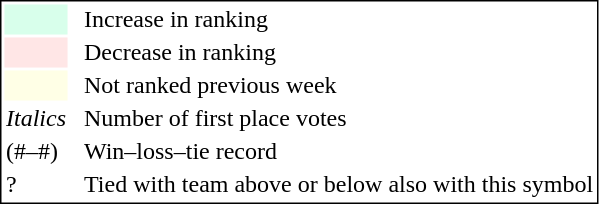<table style="border:1px solid black;">
<tr>
<td style="background:#D8FFEB; width:20px;"></td>
<td> </td>
<td>Increase in ranking</td>
</tr>
<tr>
<td style="background:#FFE6E6; width:20px;"></td>
<td> </td>
<td>Decrease in ranking</td>
</tr>
<tr>
<td style="background:#FFFFE6; width:20px;"></td>
<td> </td>
<td>Not ranked previous week</td>
</tr>
<tr>
<td><em>Italics</em></td>
<td> </td>
<td>Number of first place votes</td>
</tr>
<tr>
<td>(#–#)</td>
<td> </td>
<td>Win–loss–tie record</td>
</tr>
<tr>
<td>?</td>
<td></td>
<td>Tied with team above or below also with this symbol</td>
</tr>
</table>
